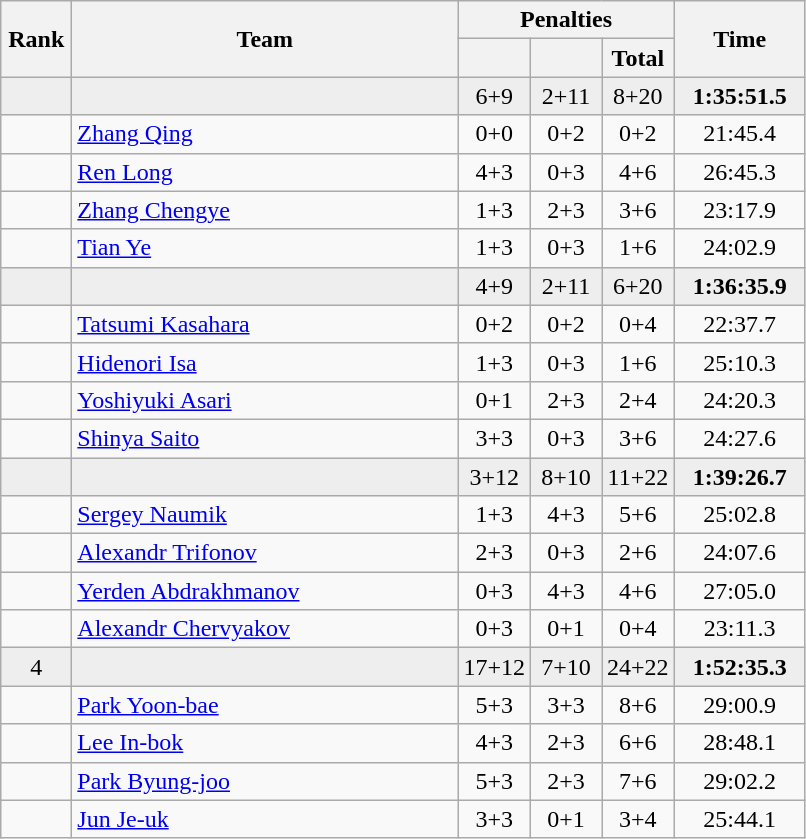<table class=wikitable style="text-align:center">
<tr>
<th rowspan=2 width=40>Rank</th>
<th rowspan=2 width=250>Team</th>
<th colspan=3>Penalties</th>
<th rowspan=2 width=80>Time</th>
</tr>
<tr>
<th width=40></th>
<th width=40></th>
<th width=40>Total</th>
</tr>
<tr bgcolor=eeeeee>
<td></td>
<td align=left></td>
<td>6+9</td>
<td>2+11</td>
<td>8+20</td>
<td><strong>1:35:51.5</strong></td>
</tr>
<tr>
<td></td>
<td align=left><a href='#'>Zhang Qing</a></td>
<td>0+0</td>
<td>0+2</td>
<td>0+2</td>
<td>21:45.4</td>
</tr>
<tr>
<td></td>
<td align=left><a href='#'>Ren Long</a></td>
<td>4+3</td>
<td>0+3</td>
<td>4+6</td>
<td>26:45.3</td>
</tr>
<tr>
<td></td>
<td align=left><a href='#'>Zhang Chengye</a></td>
<td>1+3</td>
<td>2+3</td>
<td>3+6</td>
<td>23:17.9</td>
</tr>
<tr>
<td></td>
<td align=left><a href='#'>Tian Ye</a></td>
<td>1+3</td>
<td>0+3</td>
<td>1+6</td>
<td>24:02.9</td>
</tr>
<tr bgcolor=eeeeee>
<td></td>
<td align=left></td>
<td>4+9</td>
<td>2+11</td>
<td>6+20</td>
<td><strong>1:36:35.9</strong></td>
</tr>
<tr>
<td></td>
<td align=left><a href='#'>Tatsumi Kasahara</a></td>
<td>0+2</td>
<td>0+2</td>
<td>0+4</td>
<td>22:37.7</td>
</tr>
<tr>
<td></td>
<td align=left><a href='#'>Hidenori Isa</a></td>
<td>1+3</td>
<td>0+3</td>
<td>1+6</td>
<td>25:10.3</td>
</tr>
<tr>
<td></td>
<td align=left><a href='#'>Yoshiyuki Asari</a></td>
<td>0+1</td>
<td>2+3</td>
<td>2+4</td>
<td>24:20.3</td>
</tr>
<tr>
<td></td>
<td align=left><a href='#'>Shinya Saito</a></td>
<td>3+3</td>
<td>0+3</td>
<td>3+6</td>
<td>24:27.6</td>
</tr>
<tr bgcolor=eeeeee>
<td></td>
<td align=left></td>
<td>3+12</td>
<td>8+10</td>
<td>11+22</td>
<td><strong>1:39:26.7</strong></td>
</tr>
<tr>
<td></td>
<td align=left><a href='#'>Sergey Naumik</a></td>
<td>1+3</td>
<td>4+3</td>
<td>5+6</td>
<td>25:02.8</td>
</tr>
<tr>
<td></td>
<td align=left><a href='#'>Alexandr Trifonov</a></td>
<td>2+3</td>
<td>0+3</td>
<td>2+6</td>
<td>24:07.6</td>
</tr>
<tr>
<td></td>
<td align=left><a href='#'>Yerden Abdrakhmanov</a></td>
<td>0+3</td>
<td>4+3</td>
<td>4+6</td>
<td>27:05.0</td>
</tr>
<tr>
<td></td>
<td align=left><a href='#'>Alexandr Chervyakov</a></td>
<td>0+3</td>
<td>0+1</td>
<td>0+4</td>
<td>23:11.3</td>
</tr>
<tr bgcolor=eeeeee>
<td>4</td>
<td align=left></td>
<td>17+12</td>
<td>7+10</td>
<td>24+22</td>
<td><strong>1:52:35.3</strong></td>
</tr>
<tr>
<td></td>
<td align=left><a href='#'>Park Yoon-bae</a></td>
<td>5+3</td>
<td>3+3</td>
<td>8+6</td>
<td>29:00.9</td>
</tr>
<tr>
<td></td>
<td align=left><a href='#'>Lee In-bok</a></td>
<td>4+3</td>
<td>2+3</td>
<td>6+6</td>
<td>28:48.1</td>
</tr>
<tr>
<td></td>
<td align=left><a href='#'>Park Byung-joo</a></td>
<td>5+3</td>
<td>2+3</td>
<td>7+6</td>
<td>29:02.2</td>
</tr>
<tr>
<td></td>
<td align=left><a href='#'>Jun Je-uk</a></td>
<td>3+3</td>
<td>0+1</td>
<td>3+4</td>
<td>25:44.1</td>
</tr>
</table>
